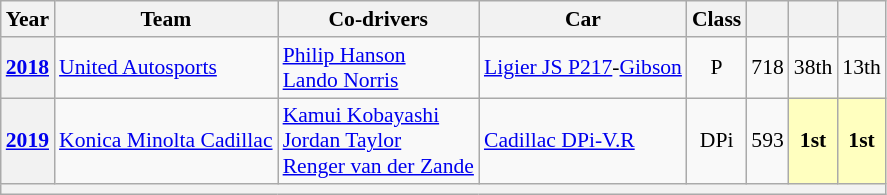<table class="wikitable" style="text-align:center; font-size:90%">
<tr>
<th scope="col">Year</th>
<th scope="col">Team</th>
<th scope="col">Co-drivers</th>
<th scope="col">Car</th>
<th scope="col">Class</th>
<th scope="col"></th>
<th scope="col"></th>
<th scope="col"></th>
</tr>
<tr>
<th scope="row"><a href='#'>2018</a></th>
<td align="left"nowrap> <a href='#'>United Autosports</a></td>
<td align="left"nowrap> <a href='#'>Philip Hanson</a><br> <a href='#'>Lando Norris</a></td>
<td align="left"nowrap><a href='#'>Ligier JS P217</a>-<a href='#'>Gibson</a></td>
<td>P</td>
<td>718</td>
<td>38th</td>
<td>13th</td>
</tr>
<tr>
<th scope="row"><a href='#'>2019</a></th>
<td align="left"nowrap> <a href='#'>Konica Minolta Cadillac</a></td>
<td align="left"nowrap> <a href='#'>Kamui Kobayashi</a><br> <a href='#'>Jordan Taylor</a><br> <a href='#'>Renger van der Zande</a></td>
<td align="left"nowrap><a href='#'>Cadillac DPi-V.R</a></td>
<td>DPi</td>
<td>593</td>
<td style="background:#FFFFBF"><strong>1st</strong></td>
<td style="background:#FFFFBF"><strong>1st</strong></td>
</tr>
<tr>
<th colspan="8"></th>
</tr>
</table>
